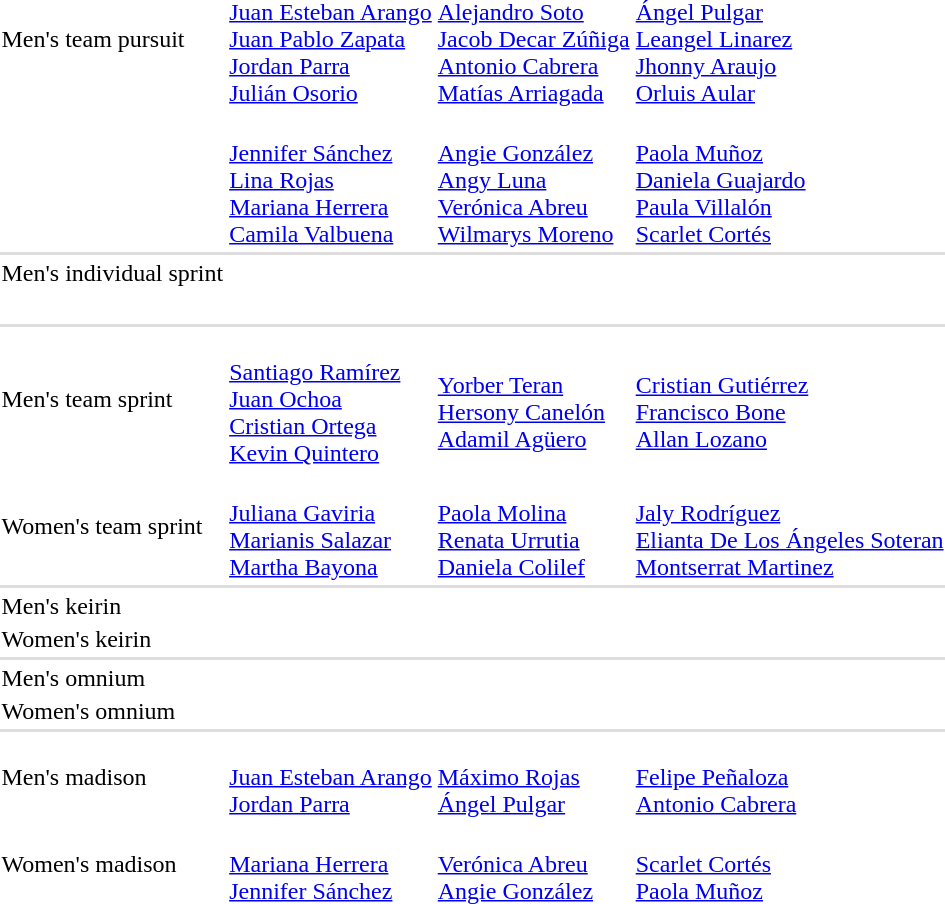<table>
<tr>
<td>Men's team pursuit<br></td>
<td><br><a href='#'>Juan Esteban Arango</a><br><a href='#'>Juan Pablo Zapata</a><br><a href='#'>Jordan Parra</a><br><a href='#'>Julián Osorio</a></td>
<td><br><a href='#'>Alejandro Soto</a><br><a href='#'>Jacob Decar Zúñiga</a><br><a href='#'>Antonio Cabrera</a><br><a href='#'>Matías Arriagada</a></td>
<td><br><a href='#'>Ángel Pulgar</a><br><a href='#'>Leangel Linarez</a><br><a href='#'>Jhonny Araujo</a><br><a href='#'>Orluis Aular</a></td>
</tr>
<tr>
<td><br></td>
<td><br><a href='#'>Jennifer Sánchez</a><br><a href='#'>Lina Rojas</a><br><a href='#'>Mariana Herrera</a><br><a href='#'>Camila Valbuena</a></td>
<td><br><a href='#'>Angie González</a><br><a href='#'>Angy Luna</a><br><a href='#'>Verónica Abreu</a><br><a href='#'>Wilmarys Moreno</a></td>
<td><br><a href='#'>Paola Muñoz</a><br><a href='#'>Daniela Guajardo</a><br><a href='#'>Paula Villalón</a><br><a href='#'>Scarlet Cortés</a></td>
</tr>
<tr bgcolor=#DDDDDD>
<td colspan=7></td>
</tr>
<tr>
<td>Men's individual sprint<br></td>
<td></td>
<td></td>
<td></td>
</tr>
<tr>
<td><br></td>
<td></td>
<td></td>
<td></td>
</tr>
<tr bgcolor=#DDDDDD>
<td colspan=7></td>
</tr>
<tr>
<td>Men's team sprint<br></td>
<td><br><a href='#'>Santiago Ramírez</a><br><a href='#'>Juan Ochoa</a><br><a href='#'>Cristian Ortega</a><br><a href='#'>Kevin Quintero</a></td>
<td><br><a href='#'>Yorber Teran</a><br><a href='#'>Hersony Canelón</a><br><a href='#'>Adamil Agüero</a></td>
<td><br><a href='#'>Cristian Gutiérrez</a><br><a href='#'>Francisco Bone</a><br><a href='#'>Allan Lozano</a></td>
</tr>
<tr>
<td>Women's team sprint<br></td>
<td><br><a href='#'>Juliana Gaviria</a><br><a href='#'>Marianis Salazar</a><br><a href='#'>Martha Bayona</a></td>
<td><br><a href='#'>Paola Molina</a><br><a href='#'>Renata Urrutia</a><br><a href='#'>Daniela Colilef</a></td>
<td><br><a href='#'>Jaly Rodríguez</a><br><a href='#'>Elianta De Los Ángeles Soteran</a><br><a href='#'>Montserrat Martinez</a></td>
</tr>
<tr bgcolor=#DDDDDD>
<td colspan=7></td>
</tr>
<tr>
<td>Men's keirin<br></td>
<td></td>
<td></td>
<td></td>
</tr>
<tr>
<td>Women's keirin<br></td>
<td></td>
<td></td>
<td></td>
</tr>
<tr bgcolor=#DDDDDD>
<td colspan=7></td>
</tr>
<tr>
<td>Men's omnium<br></td>
<td></td>
<td></td>
<td></td>
</tr>
<tr>
<td>Women's omnium<br></td>
<td></td>
<td></td>
<td></td>
</tr>
<tr bgcolor=#DDDDDD>
<td colspan=7></td>
</tr>
<tr>
<td>Men's madison<br></td>
<td><br><a href='#'>Juan Esteban Arango</a><br><a href='#'>Jordan Parra</a></td>
<td><br><a href='#'>Máximo Rojas</a><br><a href='#'>Ángel Pulgar</a></td>
<td><br><a href='#'>Felipe Peñaloza</a><br><a href='#'>Antonio Cabrera</a></td>
</tr>
<tr>
<td>Women's madison<br></td>
<td><br><a href='#'>Mariana Herrera</a><br><a href='#'>Jennifer Sánchez</a></td>
<td><br><a href='#'>Verónica Abreu</a><br><a href='#'>Angie González</a></td>
<td><br><a href='#'>Scarlet Cortés</a><br><a href='#'>Paola Muñoz</a></td>
</tr>
</table>
